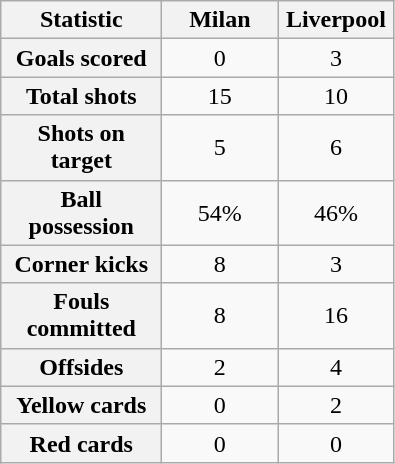<table class="wikitable plainrowheaders" style="text-align:center">
<tr>
<th scope="col" style="width:100px">Statistic</th>
<th scope="col" style="width:70px">Milan</th>
<th scope="col" style="width:70px">Liverpool</th>
</tr>
<tr>
<th scope=row>Goals scored</th>
<td>0</td>
<td>3</td>
</tr>
<tr>
<th scope=row>Total shots</th>
<td>15</td>
<td>10</td>
</tr>
<tr>
<th scope=row>Shots on target</th>
<td>5</td>
<td>6</td>
</tr>
<tr>
<th scope=row>Ball possession</th>
<td>54%</td>
<td>46%</td>
</tr>
<tr>
<th scope=row>Corner kicks</th>
<td>8</td>
<td>3</td>
</tr>
<tr>
<th scope=row>Fouls committed</th>
<td>8</td>
<td>16</td>
</tr>
<tr>
<th scope=row>Offsides</th>
<td>2</td>
<td>4</td>
</tr>
<tr>
<th scope=row>Yellow cards</th>
<td>0</td>
<td>2</td>
</tr>
<tr>
<th scope=row>Red cards</th>
<td>0</td>
<td>0</td>
</tr>
</table>
